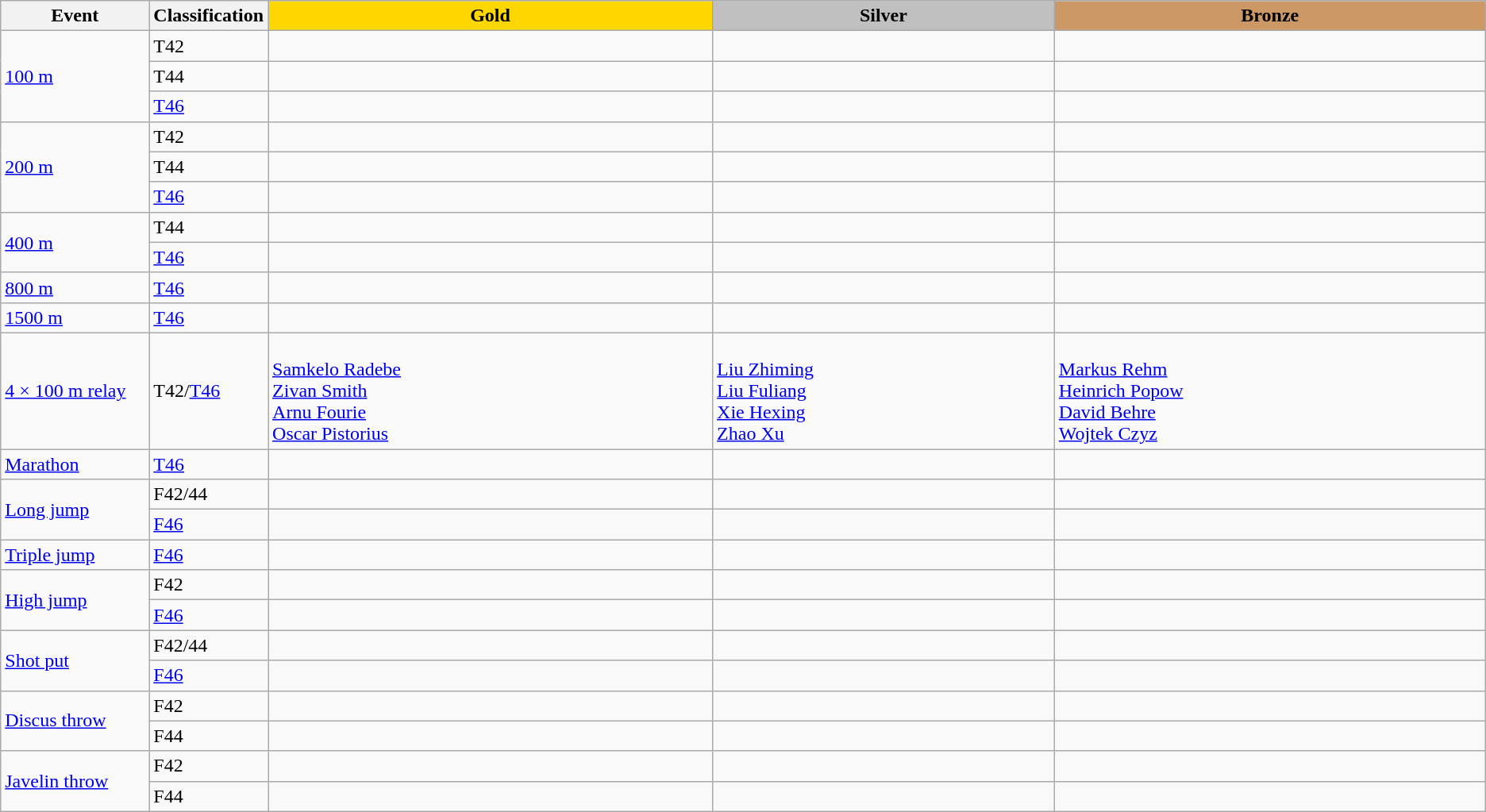<table class=wikitable style="font-size:100%">
<tr>
<th rowspan="1" width="10%">Event</th>
<th rowspan="1" width="5%">Classification</th>
<th rowspan="1" style="background:gold;">Gold</th>
<th colspan="1" style="background:silver;">Silver</th>
<th colspan="1" style="background:#CC9966;">Bronze</th>
</tr>
<tr>
<td rowspan="3"><a href='#'>100 m</a></td>
<td>T42<br></td>
<td></td>
<td></td>
<td></td>
</tr>
<tr>
<td>T44<br></td>
<td></td>
<td></td>
<td></td>
</tr>
<tr>
<td><a href='#'>T46</a><br></td>
<td></td>
<td></td>
<td></td>
</tr>
<tr>
<td rowspan="3"><a href='#'>200 m</a></td>
<td>T42<br></td>
<td></td>
<td></td>
<td></td>
</tr>
<tr>
<td>T44<br></td>
<td></td>
<td></td>
<td></td>
</tr>
<tr>
<td><a href='#'>T46</a><br></td>
<td></td>
<td></td>
<td></td>
</tr>
<tr>
<td rowspan="2"><a href='#'>400 m</a></td>
<td>T44<br></td>
<td></td>
<td></td>
<td></td>
</tr>
<tr>
<td><a href='#'>T46</a><br></td>
<td></td>
<td></td>
<td></td>
</tr>
<tr>
<td><a href='#'>800 m</a></td>
<td><a href='#'>T46</a><br></td>
<td></td>
<td></td>
<td></td>
</tr>
<tr>
<td><a href='#'>1500 m</a></td>
<td><a href='#'>T46</a><br></td>
<td></td>
<td></td>
<td></td>
</tr>
<tr>
<td><a href='#'>4 × 100 m relay</a></td>
<td>T42/<a href='#'>T46</a><br></td>
<td><br><a href='#'>Samkelo Radebe</a><br><a href='#'>Zivan Smith</a><br><a href='#'>Arnu Fourie</a><br><a href='#'>Oscar Pistorius</a></td>
<td><br><a href='#'>Liu Zhiming</a><br><a href='#'>Liu Fuliang</a><br><a href='#'>Xie Hexing</a><br><a href='#'>Zhao Xu</a></td>
<td><br><a href='#'>Markus Rehm</a><br><a href='#'>Heinrich Popow</a><br><a href='#'>David Behre</a><br><a href='#'>Wojtek Czyz</a></td>
</tr>
<tr>
<td><a href='#'>Marathon</a></td>
<td><a href='#'>T46</a><br></td>
<td></td>
<td></td>
<td></td>
</tr>
<tr>
<td rowspan="2"><a href='#'>Long jump</a></td>
<td>F42/44<br></td>
<td></td>
<td></td>
<td></td>
</tr>
<tr>
<td><a href='#'>F46</a><br></td>
<td></td>
<td></td>
<td></td>
</tr>
<tr>
<td><a href='#'>Triple jump</a></td>
<td><a href='#'>F46</a><br></td>
<td></td>
<td></td>
<td></td>
</tr>
<tr>
<td rowspan="2"><a href='#'>High jump</a></td>
<td>F42<br></td>
<td></td>
<td></td>
<td></td>
</tr>
<tr>
<td><a href='#'>F46</a><br></td>
<td></td>
<td></td>
<td></td>
</tr>
<tr>
<td rowspan="2"><a href='#'>Shot put</a></td>
<td>F42/44<br></td>
<td></td>
<td></td>
<td></td>
</tr>
<tr>
<td><a href='#'>F46</a><br></td>
<td></td>
<td></td>
<td></td>
</tr>
<tr>
<td rowspan="2"><a href='#'>Discus throw</a></td>
<td>F42<br></td>
<td></td>
<td></td>
<td></td>
</tr>
<tr>
<td>F44<br></td>
<td></td>
<td></td>
<td></td>
</tr>
<tr>
<td rowspan="2"><a href='#'>Javelin throw</a></td>
<td>F42<br></td>
<td></td>
<td></td>
<td></td>
</tr>
<tr>
<td>F44<br></td>
<td></td>
<td></td>
<td></td>
</tr>
</table>
